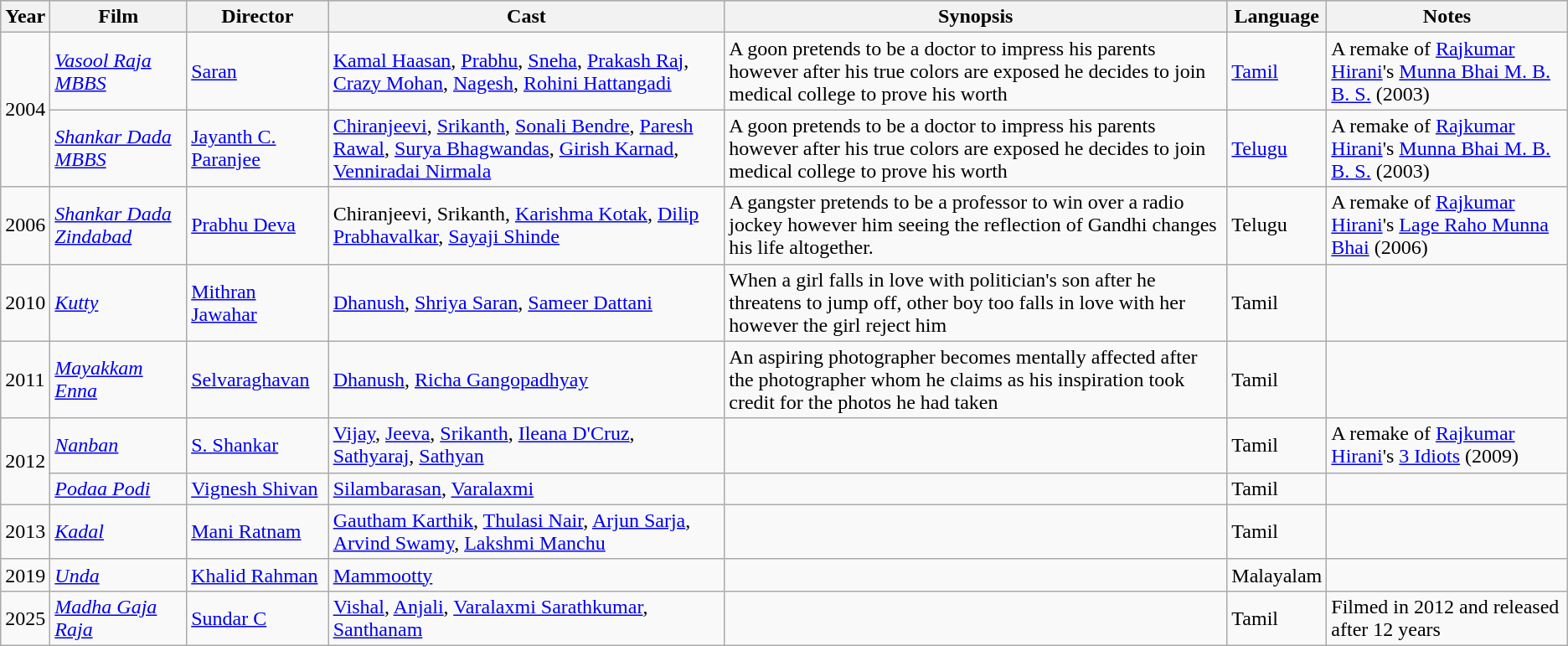<table class="wikitable">
<tr style="background:#ccc; text-align:center;">
<th>Year</th>
<th>Film</th>
<th>Director</th>
<th>Cast</th>
<th>Synopsis</th>
<th>Language</th>
<th>Notes</th>
</tr>
<tr>
<td rowspan="2">2004</td>
<td><em><a href='#'>Vasool Raja MBBS</a></em></td>
<td><a href='#'>Saran</a></td>
<td><a href='#'>Kamal Haasan</a>, <a href='#'>Prabhu</a>, <a href='#'>Sneha</a>, <a href='#'>Prakash Raj</a>, <a href='#'>Crazy Mohan</a>, <a href='#'>Nagesh</a>, <a href='#'>Rohini Hattangadi</a></td>
<td>A goon pretends to be a doctor to impress his parents however after his true colors are exposed he decides to join medical college to prove his worth</td>
<td><a href='#'>Tamil</a></td>
<td>A remake of <a href='#'>Rajkumar Hirani</a>'s <a href='#'>Munna Bhai M. B. B. S.</a> (2003)</td>
</tr>
<tr>
<td><em><a href='#'>Shankar Dada MBBS</a></em></td>
<td><a href='#'>Jayanth C. Paranjee</a></td>
<td><a href='#'>Chiranjeevi</a>, <a href='#'>Srikanth</a>, <a href='#'>Sonali Bendre</a>, <a href='#'>Paresh Rawal</a>, <a href='#'>Surya Bhagwandas</a>, <a href='#'>Girish Karnad</a>, <a href='#'>Venniradai Nirmala</a></td>
<td>A goon pretends to be a doctor to impress his parents however after his true colors are exposed he decides to join medical college to prove his worth</td>
<td><a href='#'>Telugu</a></td>
<td>A remake of <a href='#'>Rajkumar Hirani</a>'s <a href='#'>Munna Bhai M. B. B. S.</a> (2003)</td>
</tr>
<tr>
<td>2006</td>
<td><em><a href='#'>Shankar Dada Zindabad</a></em></td>
<td><a href='#'>Prabhu Deva</a></td>
<td>Chiranjeevi, Srikanth, <a href='#'>Karishma Kotak</a>, <a href='#'>Dilip Prabhavalkar</a>, <a href='#'>Sayaji Shinde</a></td>
<td>A gangster pretends to be a professor to win over a radio jockey however him seeing the reflection of Gandhi changes his life altogether.</td>
<td>Telugu</td>
<td>A remake of <a href='#'>Rajkumar Hirani</a>'s <a href='#'>Lage Raho Munna Bhai</a> (2006)</td>
</tr>
<tr>
<td>2010</td>
<td><em><a href='#'>Kutty</a></em></td>
<td><a href='#'>Mithran Jawahar</a></td>
<td><a href='#'>Dhanush</a>, <a href='#'>Shriya Saran</a>, <a href='#'>Sameer Dattani</a></td>
<td>When a girl falls in love with politician's son after he threatens to jump off, other boy too falls in love with her however the girl reject him</td>
<td>Tamil</td>
<td></td>
</tr>
<tr>
<td>2011</td>
<td><em><a href='#'>Mayakkam Enna</a></em></td>
<td><a href='#'>Selvaraghavan</a></td>
<td><a href='#'>Dhanush</a>, <a href='#'>Richa Gangopadhyay</a></td>
<td>An aspiring photographer becomes mentally affected after the photographer whom he claims as his inspiration took credit for the photos he had taken</td>
<td>Tamil</td>
<td></td>
</tr>
<tr>
<td rowspan="2">2012</td>
<td><em><a href='#'>Nanban</a></em></td>
<td><a href='#'>S. Shankar</a></td>
<td><a href='#'>Vijay</a>, <a href='#'>Jeeva</a>, <a href='#'>Srikanth</a>, <a href='#'>Ileana D'Cruz</a>, <a href='#'>Sathyaraj</a>, <a href='#'>Sathyan</a></td>
<td></td>
<td>Tamil</td>
<td>A remake of <a href='#'>Rajkumar Hirani</a>'s <a href='#'>3 Idiots</a> (2009)</td>
</tr>
<tr>
<td><em><a href='#'>Podaa Podi</a></em></td>
<td><a href='#'>Vignesh Shivan</a></td>
<td><a href='#'>Silambarasan</a>, <a href='#'>Varalaxmi</a></td>
<td></td>
<td>Tamil</td>
<td></td>
</tr>
<tr>
<td>2013</td>
<td><em><a href='#'>Kadal</a></em></td>
<td><a href='#'>Mani Ratnam</a></td>
<td><a href='#'>Gautham Karthik</a>, <a href='#'>Thulasi Nair</a>, <a href='#'>Arjun Sarja</a>, <a href='#'>Arvind Swamy</a>, <a href='#'>Lakshmi Manchu</a></td>
<td></td>
<td>Tamil</td>
<td></td>
</tr>
<tr>
<td>2019</td>
<td><em><a href='#'>Unda</a></em></td>
<td><a href='#'>Khalid Rahman</a></td>
<td><a href='#'>Mammootty</a></td>
<td></td>
<td>Malayalam</td>
<td></td>
</tr>
<tr>
<td>2025</td>
<td><em><a href='#'>Madha Gaja Raja</a></em></td>
<td><a href='#'>Sundar C</a></td>
<td><a href='#'>Vishal</a>, <a href='#'>Anjali</a>, <a href='#'>Varalaxmi Sarathkumar</a>, <a href='#'>Santhanam</a></td>
<td></td>
<td>Tamil</td>
<td>Filmed in 2012 and released after 12 years</td>
</tr>
</table>
